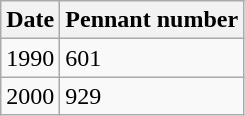<table class="wikitable">
<tr>
<th>Date</th>
<th>Pennant number</th>
</tr>
<tr>
<td>1990</td>
<td>601</td>
</tr>
<tr>
<td>2000</td>
<td>929</td>
</tr>
</table>
